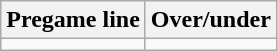<table class="wikitable">
<tr align="center">
<th style=>Pregame line</th>
<th style=>Over/under</th>
</tr>
<tr align="center">
<td></td>
<td></td>
</tr>
</table>
